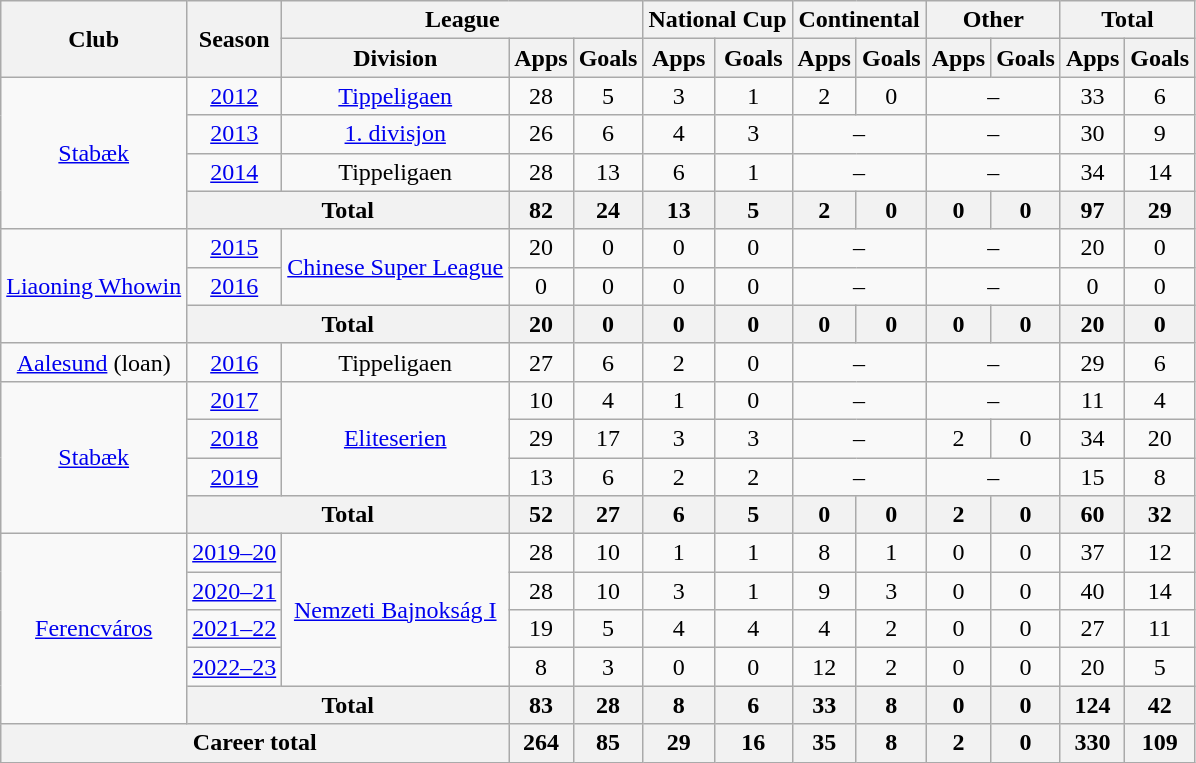<table class="wikitable" style="text-align:center">
<tr>
<th rowspan="2">Club</th>
<th rowspan="2">Season</th>
<th colspan="3">League</th>
<th colspan="2">National Cup</th>
<th colspan="2">Continental</th>
<th colspan="2">Other</th>
<th colspan="2">Total</th>
</tr>
<tr>
<th>Division</th>
<th>Apps</th>
<th>Goals</th>
<th>Apps</th>
<th>Goals</th>
<th>Apps</th>
<th>Goals</th>
<th>Apps</th>
<th>Goals</th>
<th>Apps</th>
<th>Goals</th>
</tr>
<tr>
<td rowspan="4"><a href='#'>Stabæk</a></td>
<td><a href='#'>2012</a></td>
<td><a href='#'>Tippeligaen</a></td>
<td>28</td>
<td>5</td>
<td>3</td>
<td>1</td>
<td>2</td>
<td>0</td>
<td colspan="2">–</td>
<td>33</td>
<td>6</td>
</tr>
<tr>
<td><a href='#'>2013</a></td>
<td><a href='#'>1. divisjon</a></td>
<td>26</td>
<td>6</td>
<td>4</td>
<td>3</td>
<td colspan="2">–</td>
<td colspan="2">–</td>
<td>30</td>
<td>9</td>
</tr>
<tr>
<td><a href='#'>2014</a></td>
<td>Tippeligaen</td>
<td>28</td>
<td>13</td>
<td>6</td>
<td>1</td>
<td colspan="2">–</td>
<td colspan="2">–</td>
<td>34</td>
<td>14</td>
</tr>
<tr>
<th colspan="2">Total</th>
<th>82</th>
<th>24</th>
<th>13</th>
<th>5</th>
<th>2</th>
<th>0</th>
<th>0</th>
<th>0</th>
<th>97</th>
<th>29</th>
</tr>
<tr>
<td rowspan="3"><a href='#'>Liaoning Whowin</a></td>
<td><a href='#'>2015</a></td>
<td rowspan="2"><a href='#'>Chinese Super League</a></td>
<td>20</td>
<td>0</td>
<td>0</td>
<td>0</td>
<td colspan="2">–</td>
<td colspan="2">–</td>
<td>20</td>
<td>0</td>
</tr>
<tr>
<td><a href='#'>2016</a></td>
<td>0</td>
<td>0</td>
<td>0</td>
<td>0</td>
<td colspan="2">–</td>
<td colspan="2">–</td>
<td>0</td>
<td>0</td>
</tr>
<tr>
<th colspan="2">Total</th>
<th>20</th>
<th>0</th>
<th>0</th>
<th>0</th>
<th>0</th>
<th>0</th>
<th>0</th>
<th>0</th>
<th>20</th>
<th>0</th>
</tr>
<tr>
<td><a href='#'>Aalesund</a> (loan)</td>
<td><a href='#'>2016</a></td>
<td>Tippeligaen</td>
<td>27</td>
<td>6</td>
<td>2</td>
<td>0</td>
<td colspan="2">–</td>
<td colspan="2">–</td>
<td>29</td>
<td>6</td>
</tr>
<tr>
<td rowspan="4"><a href='#'>Stabæk</a></td>
<td><a href='#'>2017</a></td>
<td rowspan="3"><a href='#'>Eliteserien</a></td>
<td>10</td>
<td>4</td>
<td>1</td>
<td>0</td>
<td colspan="2">–</td>
<td colspan="2">–</td>
<td>11</td>
<td>4</td>
</tr>
<tr>
<td><a href='#'>2018</a></td>
<td>29</td>
<td>17</td>
<td>3</td>
<td>3</td>
<td colspan="2">–</td>
<td>2</td>
<td>0</td>
<td>34</td>
<td>20</td>
</tr>
<tr>
<td><a href='#'>2019</a></td>
<td>13</td>
<td>6</td>
<td>2</td>
<td>2</td>
<td colspan="2">–</td>
<td colspan="2">–</td>
<td>15</td>
<td>8</td>
</tr>
<tr>
<th colspan="2">Total</th>
<th>52</th>
<th>27</th>
<th>6</th>
<th>5</th>
<th>0</th>
<th>0</th>
<th>2</th>
<th>0</th>
<th>60</th>
<th>32</th>
</tr>
<tr>
<td rowspan="5"><a href='#'>Ferencváros</a></td>
<td><a href='#'>2019–20</a></td>
<td rowspan="4"><a href='#'>Nemzeti Bajnokság I</a></td>
<td>28</td>
<td>10</td>
<td>1</td>
<td>1</td>
<td>8</td>
<td>1</td>
<td>0</td>
<td>0</td>
<td>37</td>
<td>12</td>
</tr>
<tr>
<td><a href='#'>2020–21</a></td>
<td>28</td>
<td>10</td>
<td>3</td>
<td>1</td>
<td>9</td>
<td>3</td>
<td>0</td>
<td>0</td>
<td>40</td>
<td>14</td>
</tr>
<tr>
<td><a href='#'>2021–22</a></td>
<td>19</td>
<td>5</td>
<td>4</td>
<td>4</td>
<td>4</td>
<td>2</td>
<td>0</td>
<td>0</td>
<td>27</td>
<td>11</td>
</tr>
<tr>
<td><a href='#'>2022–23</a></td>
<td>8</td>
<td>3</td>
<td>0</td>
<td>0</td>
<td>12</td>
<td>2</td>
<td>0</td>
<td>0</td>
<td>20</td>
<td>5</td>
</tr>
<tr>
<th colspan="2">Total</th>
<th>83</th>
<th>28</th>
<th>8</th>
<th>6</th>
<th>33</th>
<th>8</th>
<th>0</th>
<th>0</th>
<th>124</th>
<th>42</th>
</tr>
<tr>
<th colspan="3">Career total</th>
<th>264</th>
<th>85</th>
<th>29</th>
<th>16</th>
<th>35</th>
<th>8</th>
<th>2</th>
<th>0</th>
<th>330</th>
<th>109</th>
</tr>
</table>
